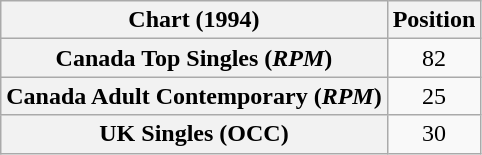<table class="wikitable sortable plainrowheaders" style="text-align:center">
<tr>
<th scope="col">Chart (1994)</th>
<th scope="col">Position</th>
</tr>
<tr>
<th scope="row">Canada Top Singles (<em>RPM</em>)</th>
<td>82</td>
</tr>
<tr>
<th scope="row">Canada Adult Contemporary (<em>RPM</em>)</th>
<td>25</td>
</tr>
<tr>
<th scope="row">UK Singles (OCC)</th>
<td>30</td>
</tr>
</table>
